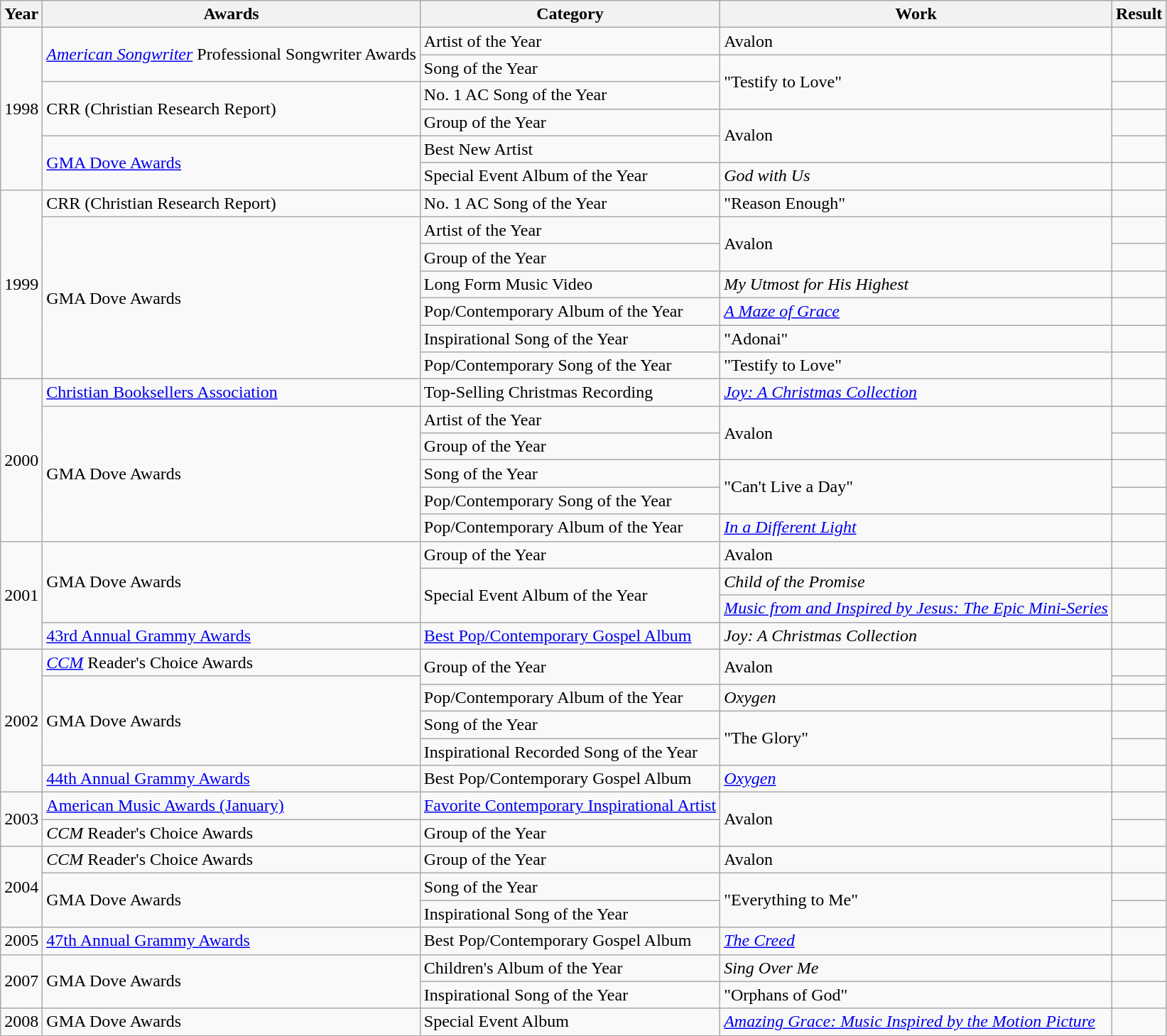<table class=wikitable>
<tr>
<th>Year</th>
<th>Awards</th>
<th>Category</th>
<th>Work</th>
<th>Result</th>
</tr>
<tr>
<td rowspan="6">1998</td>
<td rowspan="2"><em><a href='#'>American Songwriter</a></em> Professional Songwriter Awards</td>
<td>Artist of the Year</td>
<td>Avalon</td>
<td></td>
</tr>
<tr>
<td>Song of the Year</td>
<td rowspan="2">"Testify to Love"</td>
<td></td>
</tr>
<tr>
<td rowspan="2">CRR (Christian Research Report)</td>
<td>No. 1 AC Song of the Year</td>
<td></td>
</tr>
<tr>
<td>Group of the Year</td>
<td rowspan="2">Avalon</td>
<td></td>
</tr>
<tr>
<td rowspan="2"><a href='#'>GMA Dove Awards</a></td>
<td>Best New Artist</td>
<td></td>
</tr>
<tr>
<td>Special Event Album of the Year</td>
<td><em>God with Us</em></td>
<td></td>
</tr>
<tr>
<td rowspan="7">1999</td>
<td>CRR (Christian Research Report)</td>
<td>No. 1 AC Song of the Year</td>
<td>"Reason Enough"</td>
<td></td>
</tr>
<tr>
<td rowspan="6">GMA Dove Awards</td>
<td>Artist of the Year</td>
<td rowspan="2">Avalon</td>
<td></td>
</tr>
<tr>
<td>Group of the Year</td>
<td></td>
</tr>
<tr>
<td>Long Form Music Video</td>
<td><em>My Utmost for His Highest</em></td>
<td></td>
</tr>
<tr>
<td>Pop/Contemporary Album of the Year</td>
<td><em><a href='#'>A Maze of Grace</a></em></td>
<td></td>
</tr>
<tr>
<td>Inspirational Song of the Year</td>
<td>"Adonai"</td>
<td></td>
</tr>
<tr>
<td>Pop/Contemporary Song of the Year</td>
<td>"Testify to Love"</td>
<td></td>
</tr>
<tr>
<td rowspan="6">2000</td>
<td><a href='#'>Christian Booksellers Association</a></td>
<td>Top-Selling Christmas Recording</td>
<td><em><a href='#'>Joy: A Christmas Collection</a></em></td>
<td></td>
</tr>
<tr>
<td rowspan="5">GMA Dove Awards</td>
<td>Artist of the Year</td>
<td rowspan="2">Avalon</td>
<td></td>
</tr>
<tr>
<td>Group of the Year</td>
<td></td>
</tr>
<tr>
<td>Song of the Year</td>
<td rowspan="2">"Can't Live a Day"</td>
<td></td>
</tr>
<tr>
<td>Pop/Contemporary Song of the Year</td>
<td></td>
</tr>
<tr>
<td>Pop/Contemporary Album of the Year</td>
<td><em><a href='#'>In a Different Light</a></em></td>
<td></td>
</tr>
<tr>
<td rowspan="4">2001</td>
<td rowspan="3">GMA Dove Awards</td>
<td>Group of the Year</td>
<td>Avalon</td>
<td></td>
</tr>
<tr>
<td rowspan="2">Special Event Album of the Year</td>
<td><em>Child of the Promise</em></td>
<td></td>
</tr>
<tr>
<td><em><a href='#'>Music from and Inspired by Jesus: The Epic Mini-Series</a></em></td>
<td></td>
</tr>
<tr>
<td><a href='#'>43rd Annual Grammy Awards</a></td>
<td><a href='#'>Best Pop/Contemporary Gospel Album</a></td>
<td><em>Joy: A Christmas Collection</em></td>
<td></td>
</tr>
<tr>
<td rowspan="6">2002</td>
<td><em><a href='#'>CCM</a></em> Reader's Choice Awards</td>
<td rowspan="2">Group of the Year</td>
<td rowspan="2">Avalon</td>
<td></td>
</tr>
<tr>
<td rowspan="4">GMA Dove Awards</td>
<td></td>
</tr>
<tr>
<td>Pop/Contemporary Album of the Year</td>
<td><em>Oxygen</em></td>
<td></td>
</tr>
<tr>
<td>Song of the Year</td>
<td rowspan="2">"The Glory"</td>
<td></td>
</tr>
<tr>
<td>Inspirational Recorded Song of the Year</td>
<td></td>
</tr>
<tr>
<td><a href='#'>44th Annual Grammy Awards</a></td>
<td>Best Pop/Contemporary Gospel Album</td>
<td><em><a href='#'>Oxygen</a></em></td>
<td></td>
</tr>
<tr>
<td rowspan="2">2003</td>
<td><a href='#'>American Music Awards (January)</a></td>
<td><a href='#'>Favorite Contemporary Inspirational Artist</a></td>
<td rowspan="2">Avalon</td>
<td></td>
</tr>
<tr>
<td><em>CCM</em> Reader's Choice Awards</td>
<td>Group of the Year</td>
<td></td>
</tr>
<tr>
<td rowspan="3">2004</td>
<td><em>CCM</em> Reader's Choice Awards</td>
<td>Group of the Year</td>
<td>Avalon</td>
<td></td>
</tr>
<tr>
<td rowspan="2">GMA Dove Awards</td>
<td>Song of the Year</td>
<td rowspan="2">"Everything to Me"</td>
<td></td>
</tr>
<tr>
<td>Inspirational Song of the Year</td>
<td></td>
</tr>
<tr>
<td>2005</td>
<td><a href='#'>47th Annual Grammy Awards</a></td>
<td>Best Pop/Contemporary Gospel Album</td>
<td><em><a href='#'>The Creed</a></em></td>
<td></td>
</tr>
<tr>
<td rowspan="2">2007</td>
<td rowspan="2">GMA Dove Awards</td>
<td>Children's Album of the Year</td>
<td><em>Sing Over Me</em></td>
<td></td>
</tr>
<tr>
<td>Inspirational Song of the Year</td>
<td>"Orphans of God"</td>
<td></td>
</tr>
<tr>
<td>2008</td>
<td>GMA Dove Awards</td>
<td>Special Event Album</td>
<td><em><a href='#'>Amazing Grace: Music Inspired by the Motion Picture</a></em></td>
<td></td>
</tr>
</table>
